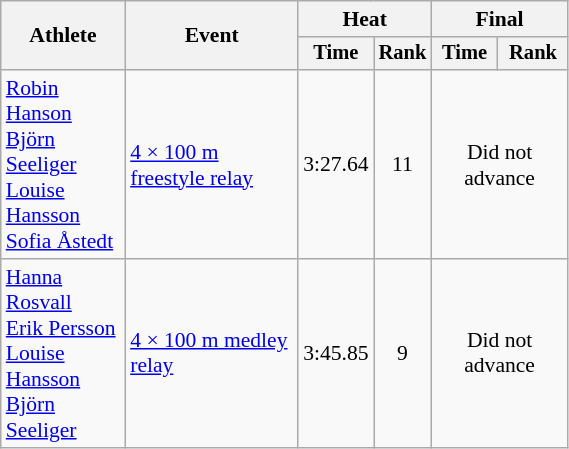<table class="wikitable" style="text-align:center; font-size:90%; width:30%;">
<tr>
<th rowspan="2">Athlete</th>
<th rowspan="2">Event</th>
<th colspan="2">Heat</th>
<th colspan="2">Final</th>
</tr>
<tr style="font-size:95%">
<th>Time</th>
<th>Rank</th>
<th>Time</th>
<th>Rank</th>
</tr>
<tr>
<td align=left><a href='#'>Robin Hanson</a> <br><a href='#'>Björn Seeliger</a>  <br><a href='#'>Louise Hansson</a> <br><a href='#'>Sofia Åstedt</a></td>
<td align=left><a href='#'>4 × 100 m freestyle relay</a></td>
<td>3:27.64</td>
<td>11</td>
<td colspan=2>Did not advance</td>
</tr>
<tr>
<td align=left><a href='#'>Hanna Rosvall</a> <br><a href='#'>Erik Persson</a> <br><a href='#'>Louise Hansson</a><br><a href='#'>Björn Seeliger</a></td>
<td align=left><a href='#'>4 × 100 m medley relay</a></td>
<td>3:45.85</td>
<td>9</td>
<td colspan="2">Did not advance</td>
</tr>
</table>
